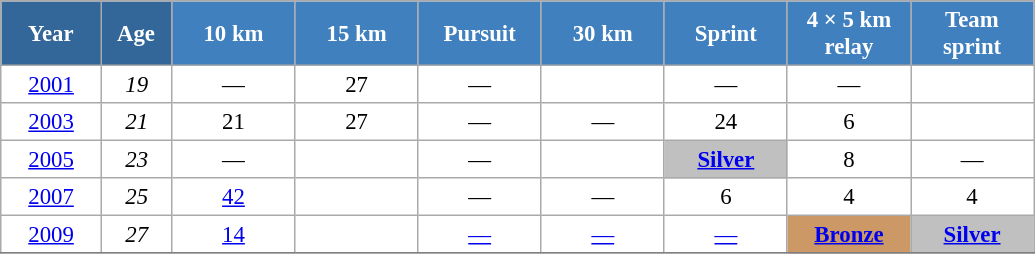<table class="wikitable" style="font-size:95%; text-align:center; border:grey solid 1px; border-collapse:collapse; background:#ffffff;">
<tr>
<th style="background-color:#369; color:white; width:60px;"> Year </th>
<th style="background-color:#369; color:white; width:40px;"> Age </th>
<th style="background-color:#4180be; color:white; width:75px;"> 10 km </th>
<th style="background-color:#4180be; color:white; width:75px;"> 15 km </th>
<th style="background-color:#4180be; color:white; width:75px;"> Pursuit </th>
<th style="background-color:#4180be; color:white; width:75px;"> 30 km </th>
<th style="background-color:#4180be; color:white; width:75px;"> Sprint </th>
<th style="background-color:#4180be; color:white; width:75px;"> 4 × 5 km <br> relay </th>
<th style="background-color:#4180be; color:white; width:75px;"> Team <br> sprint </th>
</tr>
<tr>
<td><a href='#'>2001</a></td>
<td><em>19</em></td>
<td>—</td>
<td>27</td>
<td>—</td>
<td></td>
<td>—</td>
<td>—</td>
<td></td>
</tr>
<tr>
<td><a href='#'>2003</a></td>
<td><em>21</em></td>
<td>21</td>
<td>27</td>
<td>—</td>
<td>—</td>
<td>24</td>
<td>6</td>
<td></td>
</tr>
<tr>
<td><a href='#'>2005</a></td>
<td><em>23</em></td>
<td>—</td>
<td></td>
<td>—</td>
<td></td>
<td style="background:silver;"><a href='#'><strong>Silver</strong></a></td>
<td>8</td>
<td>—</td>
</tr>
<tr>
<td><a href='#'>2007</a></td>
<td><em>25</em></td>
<td><a href='#'>42</a></td>
<td></td>
<td>—</td>
<td>—</td>
<td>6</td>
<td>4</td>
<td>4</td>
</tr>
<tr>
<td><a href='#'>2009</a></td>
<td><em>27</em></td>
<td><a href='#'>14</a></td>
<td></td>
<td><a href='#'>—</a></td>
<td><a href='#'>—</a></td>
<td><a href='#'>—</a></td>
<td bgcolor="cc9966"><a href='#'><strong>Bronze</strong></a></td>
<td style="background:silver;"><a href='#'><strong>Silver</strong></a></td>
</tr>
<tr>
</tr>
</table>
